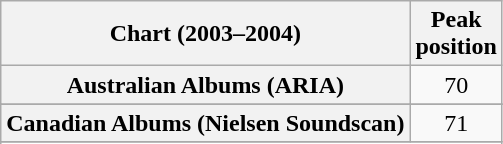<table class="wikitable sortable plainrowheaders" style="text-align:center">
<tr>
<th scope="col">Chart (2003–2004)</th>
<th scope="col">Peak<br>position</th>
</tr>
<tr>
<th scope="row">Australian Albums (ARIA)</th>
<td>70</td>
</tr>
<tr>
</tr>
<tr>
<th scope="row">Canadian Albums (Nielsen Soundscan)</th>
<td>71</td>
</tr>
<tr>
</tr>
<tr>
</tr>
<tr>
</tr>
<tr>
</tr>
<tr>
</tr>
</table>
